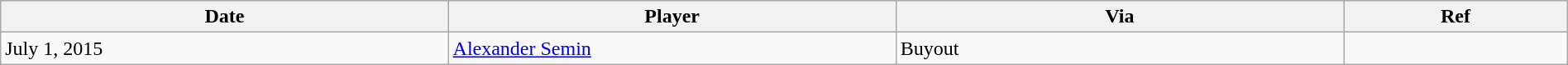<table class="wikitable" style="width:100%;">
<tr style="text-align:center; background:#ddd;">
<th style="width:20%;">Date</th>
<th style="width:20%;">Player</th>
<th style="width:20%;">Via</th>
<th style="width:10%;">Ref</th>
</tr>
<tr>
<td>July 1, 2015</td>
<td><a href='#'>Alexander Semin</a></td>
<td>Buyout</td>
<td></td>
</tr>
</table>
